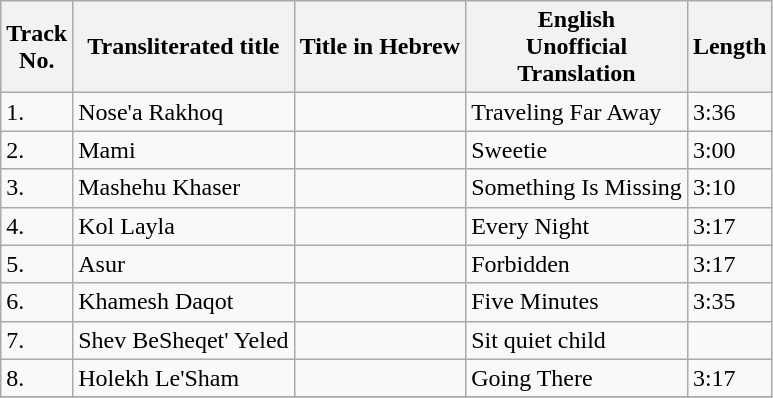<table class="wikitable">
<tr>
<th>Track <br>No.</th>
<th>Transliterated title</th>
<th>Title in Hebrew</th>
<th>English <br>Unofficial <br>Translation</th>
<th>Length</th>
</tr>
<tr>
<td>1.</td>
<td>Nose'a Rakhoq</td>
<td></td>
<td>Traveling Far Away</td>
<td>3:36</td>
</tr>
<tr>
<td>2.</td>
<td>Mami</td>
<td></td>
<td>Sweetie</td>
<td>3:00</td>
</tr>
<tr>
<td>3.</td>
<td>Mashehu Khaser</td>
<td></td>
<td>Something Is Missing</td>
<td>3:10</td>
</tr>
<tr>
<td>4.</td>
<td>Kol Layla</td>
<td></td>
<td>Every Night</td>
<td>3:17</td>
</tr>
<tr>
<td>5.</td>
<td>Asur</td>
<td></td>
<td>Forbidden</td>
<td>3:17</td>
</tr>
<tr>
<td>6.</td>
<td>Khamesh Daqot</td>
<td></td>
<td>Five Minutes</td>
<td>3:35</td>
</tr>
<tr>
<td>7.</td>
<td>Shev BeSheqet' Yeled</td>
<td></td>
<td>Sit quiet child</td>
<td></td>
</tr>
<tr>
<td>8.</td>
<td>Holekh Le'Sham</td>
<td></td>
<td>Going There</td>
<td>3:17</td>
</tr>
<tr>
</tr>
</table>
